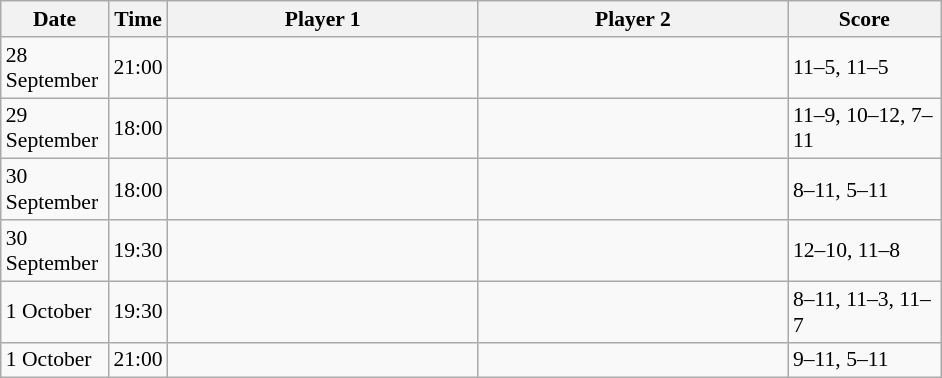<table class="sortable wikitable" style="font-size:90%">
<tr>
<th width="65">Date</th>
<th width="30">Time</th>
<th width="200">Player 1</th>
<th width="200">Player 2</th>
<th width="95">Score</th>
</tr>
<tr>
<td>28 September</td>
<td>21:00</td>
<td><strong></strong></td>
<td></td>
<td>11–5, 11–5</td>
</tr>
<tr>
<td>29 September</td>
<td>18:00</td>
<td></td>
<td><strong></strong></td>
<td>11–9, 10–12, 7–11</td>
</tr>
<tr>
<td>30 September</td>
<td>18:00</td>
<td></td>
<td><strong></strong></td>
<td>8–11, 5–11</td>
</tr>
<tr>
<td>30 September</td>
<td>19:30</td>
<td><strong></strong></td>
<td></td>
<td>12–10, 11–8</td>
</tr>
<tr>
<td>1 October</td>
<td>19:30</td>
<td><strong></strong></td>
<td></td>
<td>8–11, 11–3, 11–7</td>
</tr>
<tr>
<td>1 October</td>
<td>21:00</td>
<td></td>
<td><strong></strong></td>
<td>9–11, 5–11</td>
</tr>
</table>
